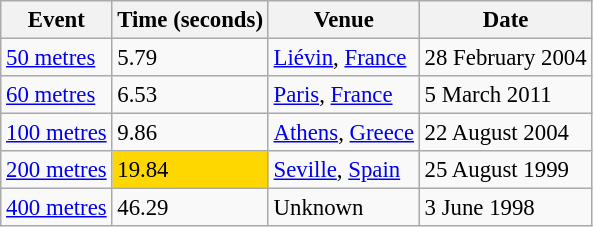<table class="wikitable" style="border-collapse: collapse; font-size: 95%;">
<tr>
<th>Event</th>
<th>Time (seconds)</th>
<th>Venue</th>
<th>Date</th>
</tr>
<tr>
<td><a href='#'>50 metres</a></td>
<td>5.79</td>
<td><a href='#'>Liévin</a>, <a href='#'>France</a></td>
<td>28 February 2004</td>
</tr>
<tr>
<td><a href='#'>60 metres</a></td>
<td>6.53</td>
<td><a href='#'>Paris</a>, <a href='#'>France</a></td>
<td>5 March 2011</td>
</tr>
<tr>
<td><a href='#'>100 metres</a></td>
<td>9.86</td>
<td><a href='#'>Athens</a>, <a href='#'>Greece</a></td>
<td>22 August 2004</td>
</tr>
<tr>
<td><a href='#'>200 metres</a></td>
<td bgcolor=gold>19.84</td>
<td><a href='#'>Seville</a>, <a href='#'>Spain</a></td>
<td>25 August 1999</td>
</tr>
<tr>
<td><a href='#'>400 metres</a></td>
<td>46.29</td>
<td>Unknown</td>
<td>3 June 1998</td>
</tr>
</table>
